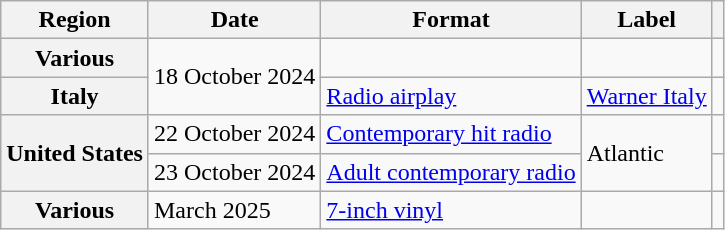<table class="wikitable plainrowheaders">
<tr>
<th scope="col">Region</th>
<th scope="col">Date</th>
<th scope="col">Format</th>
<th scope="col">Label</th>
<th scope="col"></th>
</tr>
<tr>
<th scope="row">Various</th>
<td rowspan="2">18 October 2024</td>
<td></td>
<td></td>
<td style="text-align:center"></td>
</tr>
<tr>
<th scope="row">Italy</th>
<td><a href='#'>Radio airplay</a></td>
<td><a href='#'>Warner Italy</a></td>
<td style="text-align:center"></td>
</tr>
<tr>
<th scope="row" rowspan="2">United States</th>
<td>22 October 2024</td>
<td><a href='#'>Contemporary hit radio</a></td>
<td rowspan="2">Atlantic</td>
<td style="text-align:center"></td>
</tr>
<tr>
<td>23 October 2024</td>
<td><a href='#'>Adult contemporary radio</a></td>
<td align="center"></td>
</tr>
<tr>
<th scope="row">Various</th>
<td>March 2025</td>
<td><a href='#'>7-inch vinyl</a></td>
<td></td>
<td style="text-align:center"></td>
</tr>
</table>
